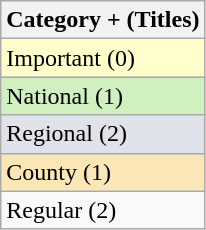<table class="wikitable" style="display:inline-table;">
<tr style="background:#ffc;">
<th>Category + (Titles)</th>
</tr>
<tr style="background:#ffc;">
<td>Important (0)</td>
</tr>
<tr style="background:#d0f0c0">
<td>National (1)</td>
</tr>
<tr style="background:#dfe2e9">
<td>Regional (2)</td>
</tr>
<tr style="background:#fae7b5">
<td>County (1)</td>
</tr>
<tr>
<td>Regular (2)</td>
</tr>
</table>
